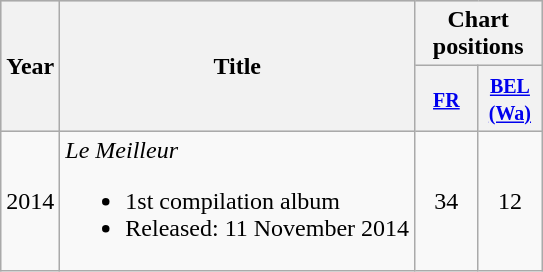<table class="wikitable">
<tr style="background:#ccc;">
<th rowspan="2">Year</th>
<th rowspan="2">Title</th>
<th colspan="2">Chart positions</th>
</tr>
<tr style="background:#ddd;">
<th style="width:35px;"><small><a href='#'>FR</a></small><br></th>
<th style="width:35px;"><small><a href='#'>BEL <br>(Wa)</a></small><br></th>
</tr>
<tr>
<td>2014</td>
<td><em>Le Meilleur</em><br><ul><li>1st compilation album</li><li>Released: 11 November 2014</li></ul></td>
<td style="text-align:center;">34</td>
<td style="text-align:center;">12</td>
</tr>
</table>
